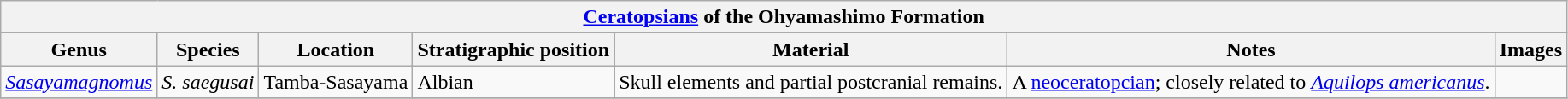<table class="wikitable" align="center">
<tr>
<th colspan="7" align="center"><a href='#'>Ceratopsians</a> of the Ohyamashimo Formation</th>
</tr>
<tr>
<th>Genus</th>
<th>Species</th>
<th>Location</th>
<th>Stratigraphic position</th>
<th>Material</th>
<th>Notes</th>
<th>Images</th>
</tr>
<tr>
<td><em><a href='#'>Sasayamagnomus</a></em></td>
<td><em>S. saegusai</em></td>
<td>Tamba-Sasayama</td>
<td>Albian</td>
<td>Skull elements and partial postcranial remains.</td>
<td>A <a href='#'>neoceratopcian</a>; closely related to <em><a href='#'>Aquilops americanus</a></em>.</td>
<td></td>
</tr>
<tr>
</tr>
</table>
